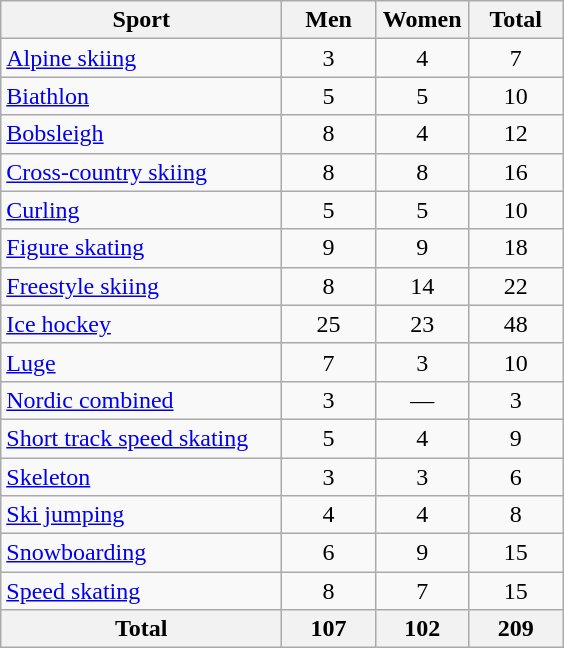<table class="wikitable sortable" style="text-align:center;">
<tr>
<th width=180>Sport</th>
<th width=55>Men</th>
<th width=55>Women</th>
<th width=55>Total</th>
</tr>
<tr>
<td align=left><a href='#'>Alpine skiing</a></td>
<td>3</td>
<td>4</td>
<td>7</td>
</tr>
<tr>
<td align=left><a href='#'>Biathlon</a></td>
<td>5</td>
<td>5</td>
<td>10</td>
</tr>
<tr>
<td align=left><a href='#'>Bobsleigh</a></td>
<td>8</td>
<td>4</td>
<td>12</td>
</tr>
<tr>
<td align=left><a href='#'>Cross-country skiing</a></td>
<td>8</td>
<td>8</td>
<td>16</td>
</tr>
<tr>
<td align=left><a href='#'>Curling</a></td>
<td>5</td>
<td>5</td>
<td>10</td>
</tr>
<tr>
<td align=left><a href='#'>Figure skating</a></td>
<td>9</td>
<td>9</td>
<td>18</td>
</tr>
<tr>
<td align=left><a href='#'>Freestyle skiing</a></td>
<td>8</td>
<td>14</td>
<td>22</td>
</tr>
<tr>
<td align=left><a href='#'>Ice hockey</a></td>
<td>25</td>
<td>23</td>
<td>48</td>
</tr>
<tr>
<td align=left><a href='#'>Luge</a></td>
<td>7</td>
<td>3</td>
<td>10</td>
</tr>
<tr>
<td align=left><a href='#'>Nordic combined</a></td>
<td>3</td>
<td>—</td>
<td>3</td>
</tr>
<tr>
<td align=left><a href='#'>Short track speed skating</a></td>
<td>5</td>
<td>4</td>
<td>9</td>
</tr>
<tr>
<td align=left><a href='#'>Skeleton</a></td>
<td>3</td>
<td>3</td>
<td>6</td>
</tr>
<tr>
<td align=left><a href='#'>Ski jumping</a></td>
<td>4</td>
<td>4</td>
<td>8</td>
</tr>
<tr>
<td align=left><a href='#'>Snowboarding</a></td>
<td>6</td>
<td>9</td>
<td>15</td>
</tr>
<tr>
<td align=left><a href='#'>Speed skating</a></td>
<td>8</td>
<td>7</td>
<td>15</td>
</tr>
<tr>
<th>Total</th>
<th>107</th>
<th>102</th>
<th>209</th>
</tr>
</table>
